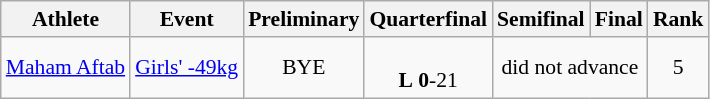<table class="wikitable" style="text-align:left; font-size:90%">
<tr>
<th>Athlete</th>
<th>Event</th>
<th>Preliminary</th>
<th>Quarterfinal</th>
<th>Semifinal</th>
<th>Final</th>
<th>Rank</th>
</tr>
<tr>
<td><a href='#'>Maham Aftab</a></td>
<td><a href='#'>Girls' -49kg</a></td>
<td align=center>BYE</td>
<td align=center> <br> <strong>L</strong> <strong>0</strong>-21</td>
<td align=center colspan=2>did not advance</td>
<td align=center>5</td>
</tr>
</table>
